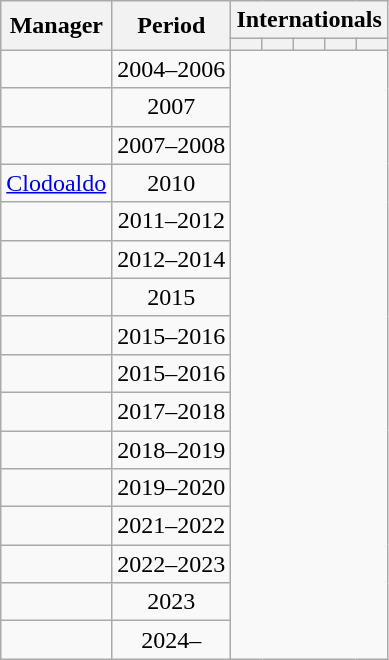<table class="wikitable sortable collapsible collapsed" style="text-align:center;">
<tr>
<th rowspan="2">Manager</th>
<th rowspan="2">Period</th>
<th colspan="5">Internationals</th>
</tr>
<tr>
<th></th>
<th></th>
<th></th>
<th></th>
<th></th>
</tr>
<tr>
<td style="text-align: left;"> </td>
<td>2004–2006<br></td>
</tr>
<tr>
<td style="text-align: left;"> </td>
<td>2007<br></td>
</tr>
<tr>
<td style="text-align: left;"> </td>
<td>2007–2008<br></td>
</tr>
<tr>
<td style="text-align: left;"> <a href='#'>Clodoaldo</a></td>
<td>2010<br></td>
</tr>
<tr>
<td style="text-align: left;"> </td>
<td>2011–2012<br></td>
</tr>
<tr>
<td style="text-align: left;"> </td>
<td>2012–2014<br></td>
</tr>
<tr>
<td style="text-align: left;"> </td>
<td>2015<br></td>
</tr>
<tr>
<td style="text-align: left;"> </td>
<td>2015–2016<br></td>
</tr>
<tr>
<td style="text-align: left;"> </td>
<td>2015–2016<br></td>
</tr>
<tr>
<td style="text-align: left;"> </td>
<td>2017–2018<br></td>
</tr>
<tr>
<td style="text-align: left;"> </td>
<td>2018–2019<br></td>
</tr>
<tr>
<td style="text-align: left;"> </td>
<td>2019–2020<br></td>
</tr>
<tr>
<td style="text-align: left;"> </td>
<td>2021–2022<br></td>
</tr>
<tr>
<td style="text-align: left;"> </td>
<td>2022–2023<br></td>
</tr>
<tr>
<td style="text-align: left;"> </td>
<td>2023<br></td>
</tr>
<tr>
<td style="text-align: left;"> </td>
<td>2024–<br></td>
</tr>
</table>
